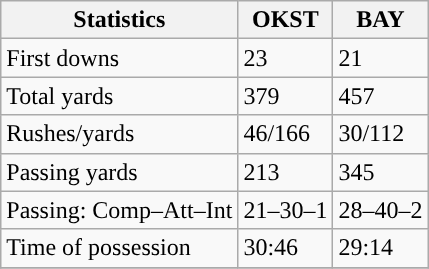<table class="wikitable" style="float: left;">
<tr>
<th>Statistics</th>
<th>OKST</th>
<th>BAY</th>
</tr>
<tr>
<td>First downs</td>
<td>23</td>
<td>21</td>
</tr>
<tr>
<td>Total yards</td>
<td>379</td>
<td>457</td>
</tr>
<tr>
<td>Rushes/yards</td>
<td>46/166</td>
<td>30/112</td>
</tr>
<tr>
<td>Passing yards</td>
<td>213</td>
<td>345</td>
</tr>
<tr>
<td>Passing: Comp–Att–Int</td>
<td>21–30–1</td>
<td>28–40–2</td>
</tr>
<tr>
<td>Time of possession</td>
<td>30:46</td>
<td>29:14</td>
</tr>
<tr>
</tr>
</table>
